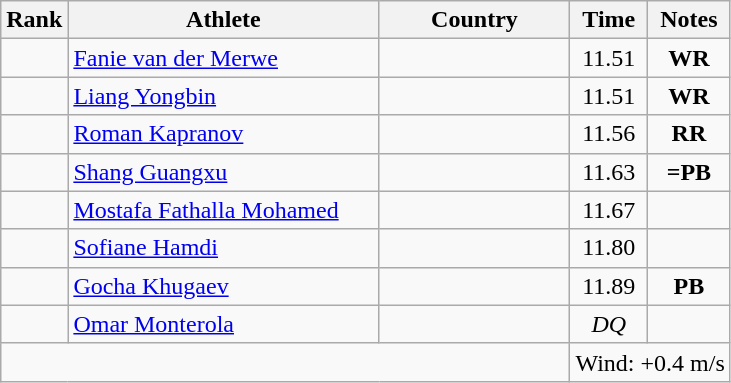<table class="wikitable sortable" style="text-align:center">
<tr>
<th>Rank</th>
<th style="width:200px">Athlete</th>
<th style="width:120px">Country</th>
<th>Time</th>
<th>Notes</th>
</tr>
<tr>
<td></td>
<td style="text-align:left;"><a href='#'>Fanie van der Merwe</a></td>
<td style="text-align:left;"></td>
<td>11.51</td>
<td><strong>WR</strong></td>
</tr>
<tr>
<td></td>
<td style="text-align:left;"><a href='#'>Liang Yongbin</a></td>
<td style="text-align:left;"></td>
<td>11.51</td>
<td><strong>WR</strong></td>
</tr>
<tr>
<td></td>
<td style="text-align:left;"><a href='#'>Roman Kapranov</a></td>
<td style="text-align:left;"></td>
<td>11.56</td>
<td><strong>RR</strong></td>
</tr>
<tr>
<td></td>
<td style="text-align:left;"><a href='#'>Shang Guangxu</a></td>
<td style="text-align:left;"></td>
<td>11.63</td>
<td><strong>=PB</strong></td>
</tr>
<tr>
<td></td>
<td style="text-align:left;"><a href='#'>Mostafa Fathalla Mohamed</a></td>
<td style="text-align:left;"></td>
<td>11.67</td>
<td></td>
</tr>
<tr>
<td></td>
<td style="text-align:left;"><a href='#'>Sofiane Hamdi</a></td>
<td style="text-align:left;"></td>
<td>11.80</td>
<td></td>
</tr>
<tr>
<td></td>
<td style="text-align:left;"><a href='#'>Gocha Khugaev</a></td>
<td style="text-align:left;"></td>
<td>11.89</td>
<td><strong>PB</strong></td>
</tr>
<tr>
<td></td>
<td style="text-align:left;"><a href='#'>Omar Monterola</a></td>
<td style="text-align:left;"></td>
<td><em>DQ</em></td>
<td></td>
</tr>
<tr class="sortbottom">
<td colspan="3"></td>
<td colspan="2">Wind: +0.4 m/s</td>
</tr>
</table>
